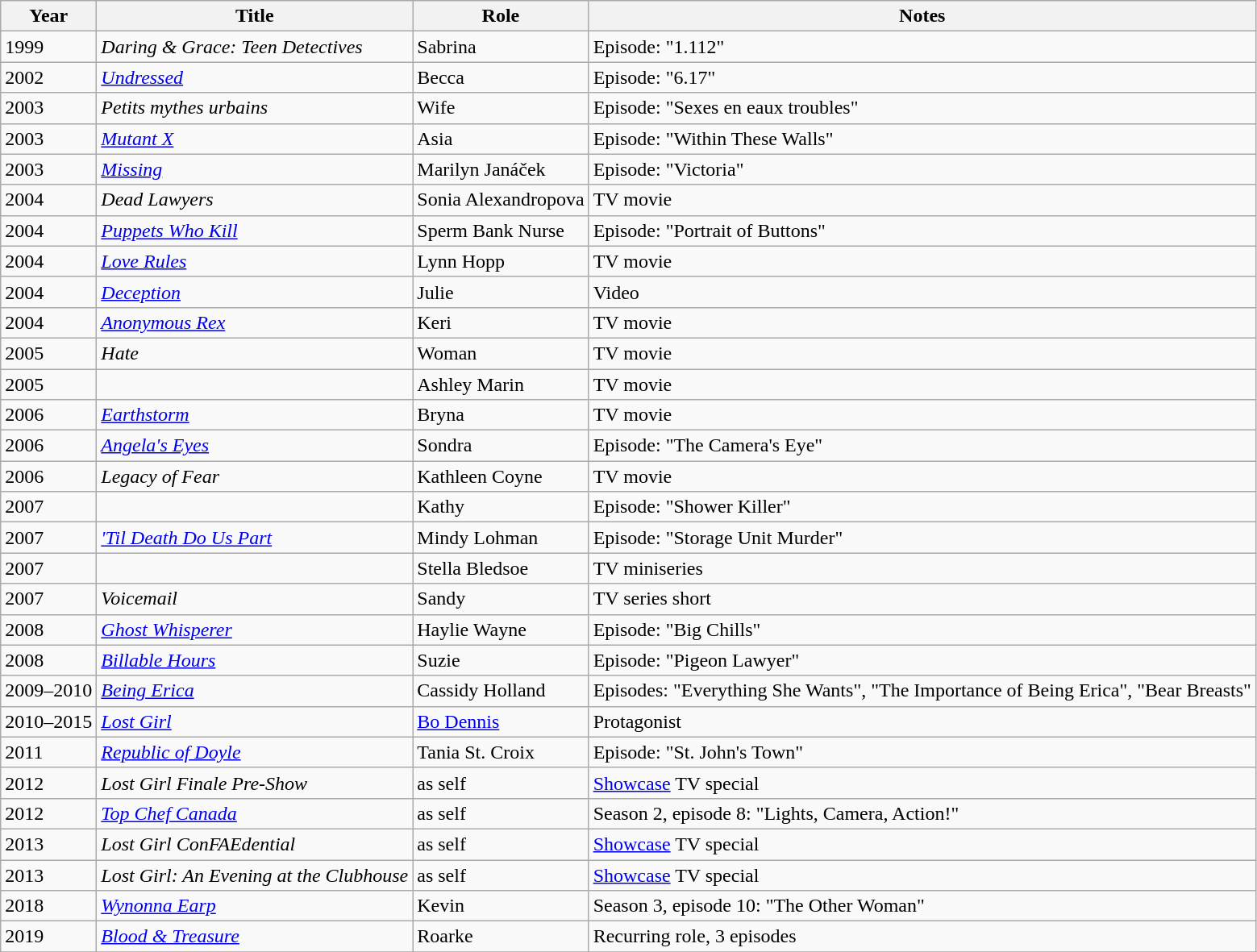<table class="wikitable sortable">
<tr>
<th>Year</th>
<th>Title</th>
<th>Role</th>
<th class="unsortable">Notes</th>
</tr>
<tr>
<td>1999</td>
<td><em>Daring & Grace: Teen Detectives</em></td>
<td>Sabrina</td>
<td>Episode: "1.112"</td>
</tr>
<tr>
<td>2002</td>
<td><em><a href='#'>Undressed</a></em></td>
<td>Becca</td>
<td>Episode: "6.17"</td>
</tr>
<tr>
<td>2003</td>
<td><em>Petits mythes urbains</em></td>
<td>Wife</td>
<td>Episode: "Sexes en eaux troubles"</td>
</tr>
<tr>
<td>2003</td>
<td><em><a href='#'>Mutant X</a></em></td>
<td>Asia</td>
<td>Episode: "Within These Walls"</td>
</tr>
<tr>
<td>2003</td>
<td><em><a href='#'>Missing</a></em></td>
<td>Marilyn Janáček</td>
<td>Episode: "Victoria"</td>
</tr>
<tr>
<td>2004</td>
<td><em>Dead Lawyers</em></td>
<td>Sonia Alexandropova</td>
<td>TV movie</td>
</tr>
<tr>
<td>2004</td>
<td><em><a href='#'>Puppets Who Kill</a></em></td>
<td>Sperm Bank Nurse</td>
<td>Episode: "Portrait of Buttons"</td>
</tr>
<tr>
<td>2004</td>
<td><em><a href='#'>Love Rules</a></em></td>
<td>Lynn Hopp</td>
<td>TV movie</td>
</tr>
<tr>
<td>2004</td>
<td><em><a href='#'>Deception</a></em></td>
<td>Julie</td>
<td>Video</td>
</tr>
<tr>
<td>2004</td>
<td><em><a href='#'>Anonymous Rex</a></em></td>
<td>Keri</td>
<td>TV movie</td>
</tr>
<tr>
<td>2005</td>
<td><em>Hate</em></td>
<td>Woman</td>
<td>TV movie</td>
</tr>
<tr>
<td>2005</td>
<td><em></em></td>
<td>Ashley Marin</td>
<td>TV movie</td>
</tr>
<tr>
<td>2006</td>
<td><em><a href='#'>Earthstorm</a></em></td>
<td>Bryna</td>
<td>TV movie</td>
</tr>
<tr>
<td>2006</td>
<td><em><a href='#'>Angela's Eyes</a></em></td>
<td>Sondra</td>
<td>Episode: "The Camera's Eye"</td>
</tr>
<tr>
<td>2006</td>
<td><em>Legacy of Fear</em></td>
<td>Kathleen Coyne</td>
<td>TV movie</td>
</tr>
<tr>
<td>2007</td>
<td><em></em></td>
<td>Kathy</td>
<td>Episode: "Shower Killer"</td>
</tr>
<tr>
<td>2007</td>
<td><em><a href='#'>'Til Death Do Us Part</a></em></td>
<td>Mindy Lohman</td>
<td>Episode: "Storage Unit Murder"</td>
</tr>
<tr>
<td>2007</td>
<td><em></em></td>
<td>Stella Bledsoe</td>
<td>TV miniseries</td>
</tr>
<tr>
<td>2007</td>
<td><em>Voicemail</em></td>
<td>Sandy</td>
<td>TV series short</td>
</tr>
<tr>
<td>2008</td>
<td><em><a href='#'>Ghost Whisperer</a></em></td>
<td>Haylie Wayne</td>
<td>Episode: "Big Chills"</td>
</tr>
<tr>
<td>2008</td>
<td><em><a href='#'>Billable Hours</a></em></td>
<td>Suzie</td>
<td>Episode: "Pigeon Lawyer"</td>
</tr>
<tr>
<td>2009–2010</td>
<td><em><a href='#'>Being Erica</a></em></td>
<td>Cassidy Holland</td>
<td>Episodes: "Everything She Wants", "The Importance of Being Erica", "Bear Breasts"</td>
</tr>
<tr>
<td>2010–2015</td>
<td><em><a href='#'>Lost Girl</a></em></td>
<td><a href='#'>Bo Dennis</a></td>
<td>Protagonist</td>
</tr>
<tr>
<td>2011</td>
<td><em><a href='#'>Republic of Doyle</a></em></td>
<td>Tania St. Croix</td>
<td>Episode: "St. John's Town"</td>
</tr>
<tr>
<td>2012</td>
<td><em>Lost Girl Finale Pre-Show</em></td>
<td>as self</td>
<td><a href='#'>Showcase</a> TV special</td>
</tr>
<tr>
<td>2012</td>
<td><em><a href='#'>Top Chef Canada</a></em></td>
<td>as self</td>
<td>Season 2, episode 8: "Lights, Camera, Action!"</td>
</tr>
<tr>
<td>2013</td>
<td><em>Lost Girl ConFAEdential</em></td>
<td>as self</td>
<td><a href='#'>Showcase</a> TV special</td>
</tr>
<tr>
<td>2013</td>
<td><em>Lost Girl: An Evening at the Clubhouse</em></td>
<td>as self</td>
<td><a href='#'>Showcase</a> TV special</td>
</tr>
<tr>
<td>2018</td>
<td><em><a href='#'>Wynonna Earp</a></em></td>
<td>Kevin</td>
<td>Season 3, episode 10: "The Other Woman"</td>
</tr>
<tr>
<td>2019</td>
<td><em><a href='#'>Blood & Treasure</a></em></td>
<td>Roarke</td>
<td>Recurring role, 3 episodes</td>
</tr>
<tr>
</tr>
</table>
